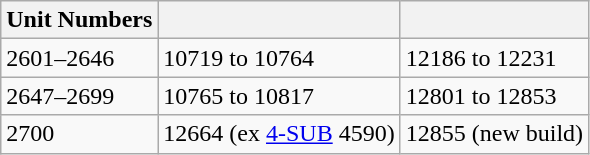<table class=wikitable>
<tr>
<th>Unit Numbers</th>
<th></th>
<th></th>
</tr>
<tr>
<td>2601–2646</td>
<td>10719 to 10764</td>
<td>12186 to 12231</td>
</tr>
<tr>
<td>2647–2699</td>
<td>10765 to 10817</td>
<td>12801 to 12853</td>
</tr>
<tr>
<td>2700</td>
<td>12664 (ex <a href='#'>4-SUB</a> 4590)</td>
<td>12855 (new build)</td>
</tr>
</table>
